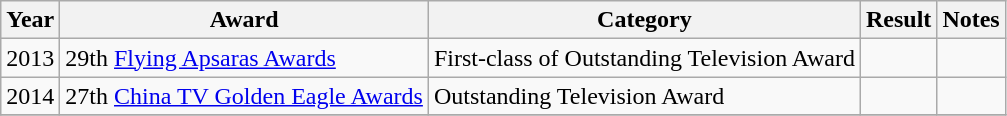<table class="wikitable">
<tr>
<th>Year</th>
<th>Award</th>
<th>Category</th>
<th>Result</th>
<th>Notes</th>
</tr>
<tr>
<td>2013</td>
<td>29th <a href='#'>Flying Apsaras Awards</a></td>
<td>First-class of Outstanding Television Award</td>
<td></td>
<td></td>
</tr>
<tr>
<td>2014</td>
<td>27th <a href='#'>China TV Golden Eagle Awards</a></td>
<td>Outstanding Television Award</td>
<td></td>
<td></td>
</tr>
<tr>
</tr>
</table>
